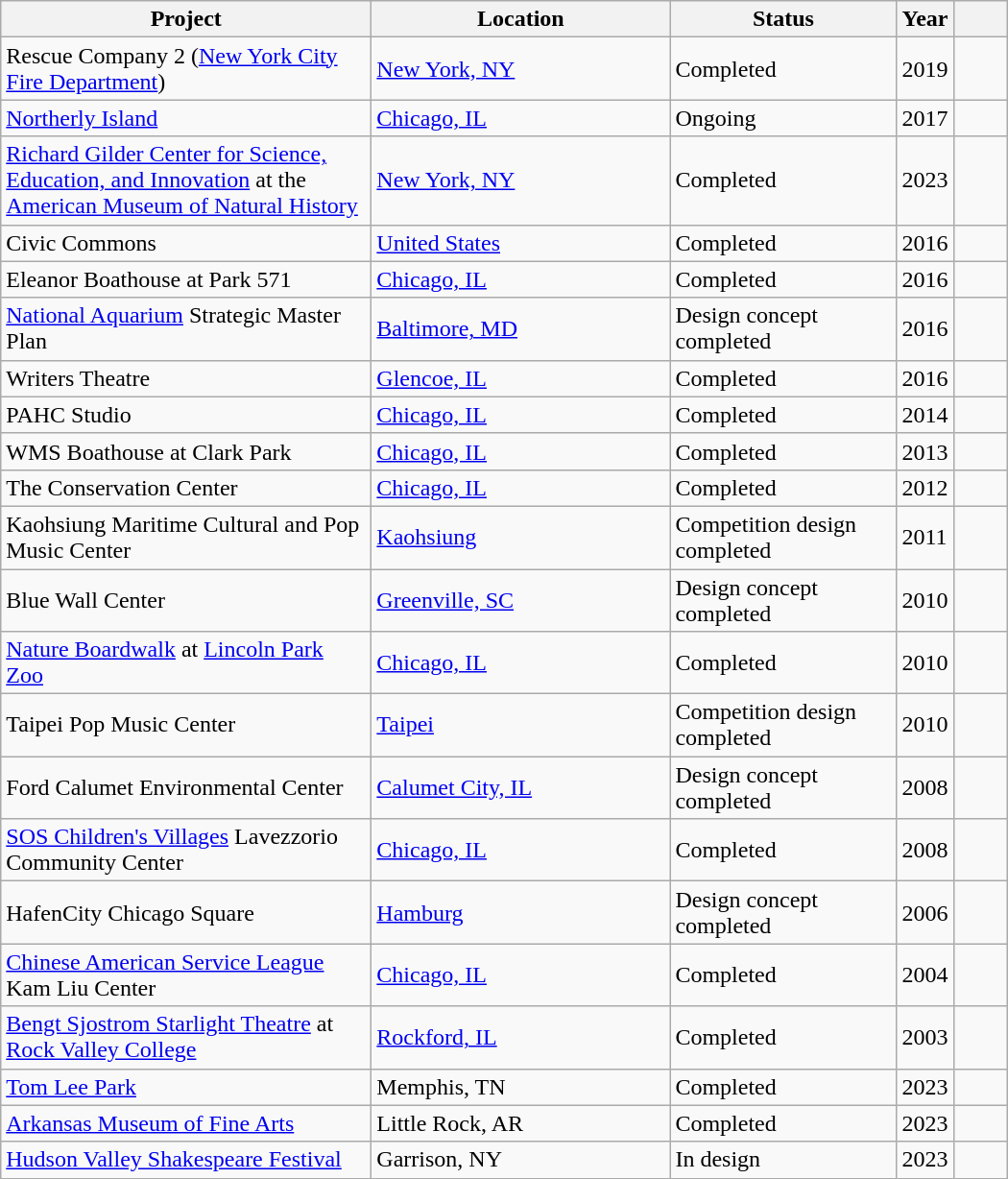<table class="wikitable sortable">
<tr>
<th width="250">Project</th>
<th width="200">Location</th>
<th width="150">Status</th>
<th align="center" width="30">Year</th>
<th width="30"></th>
</tr>
<tr>
<td>Rescue Company 2 (<a href='#'>New York City Fire Department</a>)</td>
<td> <a href='#'>New York, NY</a></td>
<td>Completed</td>
<td>2019</td>
<td></td>
</tr>
<tr>
<td><a href='#'>Northerly Island</a></td>
<td align="left"> <a href='#'>Chicago, IL</a></td>
<td>Ongoing</td>
<td>2017</td>
<td></td>
</tr>
<tr>
<td><a href='#'>Richard Gilder Center for Science, Education, and Innovation</a> at the <a href='#'>American Museum of Natural History</a></td>
<td> <a href='#'>New York, NY</a></td>
<td>Completed</td>
<td>2023</td>
<td></td>
</tr>
<tr>
<td>Civic Commons</td>
<td> <a href='#'>United States</a></td>
<td>Completed</td>
<td>2016</td>
<td></td>
</tr>
<tr>
<td>Eleanor Boathouse at Park 571</td>
<td> <a href='#'>Chicago, IL</a></td>
<td>Completed</td>
<td>2016</td>
<td></td>
</tr>
<tr>
<td><a href='#'>National Aquarium</a> Strategic Master Plan</td>
<td align="left"> <a href='#'>Baltimore, MD</a></td>
<td>Design concept completed</td>
<td>2016</td>
<td></td>
</tr>
<tr>
<td>Writers Theatre</td>
<td align="left"> <a href='#'>Glencoe, IL</a></td>
<td>Completed</td>
<td>2016</td>
<td></td>
</tr>
<tr>
<td>PAHC Studio</td>
<td align="left"> <a href='#'>Chicago, IL</a></td>
<td>Completed</td>
<td>2014</td>
<td></td>
</tr>
<tr>
<td>WMS Boathouse at Clark Park</td>
<td align="left"> <a href='#'>Chicago, IL</a></td>
<td>Completed</td>
<td>2013</td>
<td></td>
</tr>
<tr>
<td>The Conservation Center</td>
<td align="left"> <a href='#'>Chicago, IL</a></td>
<td>Completed</td>
<td>2012</td>
<td></td>
</tr>
<tr>
<td>Kaohsiung Maritime Cultural and Pop Music Center</td>
<td align="left"> <a href='#'>Kaohsiung</a></td>
<td>Competition design completed</td>
<td>2011</td>
<td></td>
</tr>
<tr>
<td>Blue Wall Center</td>
<td align="left"> <a href='#'>Greenville, SC</a></td>
<td>Design concept completed</td>
<td>2010</td>
<td></td>
</tr>
<tr>
<td><a href='#'>Nature Boardwalk</a> at <a href='#'>Lincoln Park Zoo</a></td>
<td align="left"> <a href='#'>Chicago, IL</a></td>
<td>Completed</td>
<td>2010</td>
<td></td>
</tr>
<tr>
<td>Taipei Pop Music Center</td>
<td align="left"> <a href='#'>Taipei</a></td>
<td>Competition design completed</td>
<td>2010</td>
<td></td>
</tr>
<tr>
<td>Ford Calumet Environmental Center</td>
<td align="left"> <a href='#'>Calumet City, IL</a></td>
<td>Design concept completed</td>
<td>2008</td>
<td></td>
</tr>
<tr>
<td><a href='#'>SOS Children's Villages</a> Lavezzorio Community Center</td>
<td align="left"> <a href='#'>Chicago, IL</a></td>
<td>Completed</td>
<td>2008</td>
<td></td>
</tr>
<tr>
<td>HafenCity Chicago Square</td>
<td align="left"> <a href='#'>Hamburg</a></td>
<td>Design concept completed</td>
<td>2006</td>
<td></td>
</tr>
<tr>
<td><a href='#'>Chinese American Service League</a> Kam Liu Center</td>
<td align="left"> <a href='#'>Chicago, IL</a></td>
<td>Completed</td>
<td>2004</td>
<td></td>
</tr>
<tr>
<td><a href='#'>Bengt Sjostrom Starlight Theatre</a> at <a href='#'>Rock Valley College</a></td>
<td align="left"> <a href='#'>Rockford, IL</a></td>
<td>Completed</td>
<td>2003</td>
<td></td>
</tr>
<tr>
<td><a href='#'>Tom Lee Park</a></td>
<td> Memphis, TN</td>
<td>Completed</td>
<td>2023</td>
<td></td>
</tr>
<tr>
<td><a href='#'>Arkansas Museum of Fine Arts</a></td>
<td> Little Rock, AR</td>
<td>Completed</td>
<td>2023</td>
<td></td>
</tr>
<tr>
<td><a href='#'>Hudson Valley Shakespeare Festival</a></td>
<td> Garrison, NY</td>
<td>In design</td>
<td>2023</td>
<td></td>
</tr>
</table>
